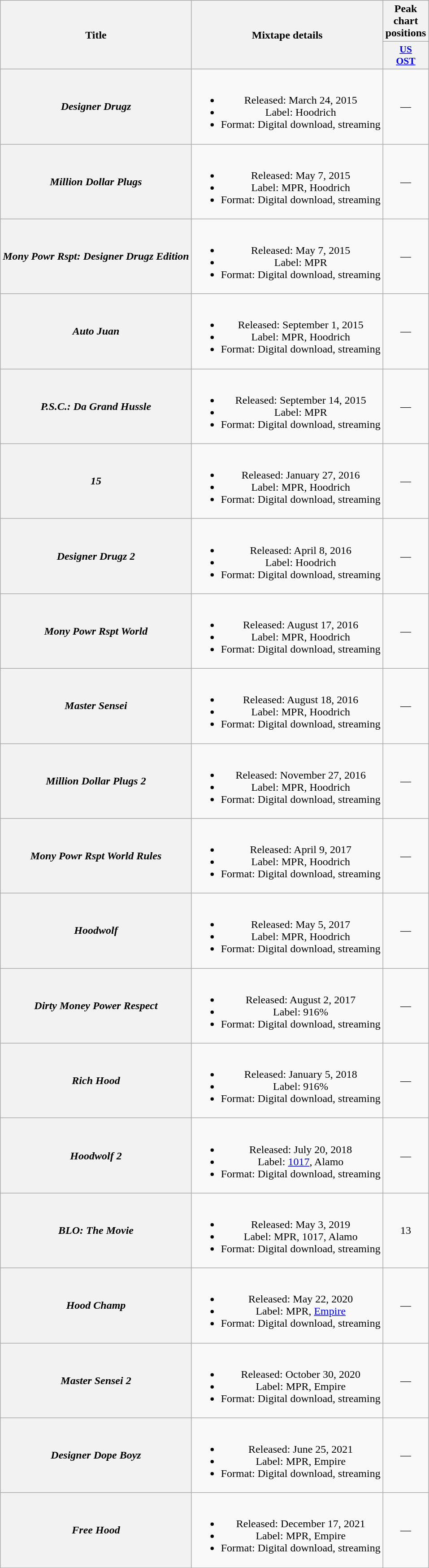<table class="wikitable plainrowheaders" style="text-align:center;">
<tr>
<th rowspan="2">Title</th>
<th rowspan="2">Mixtape details</th>
<th>Peak chart positions</th>
</tr>
<tr>
<th scope="col" style="width:3em;font-size:90%;"><a href='#'>US<br>OST</a><br></th>
</tr>
<tr>
<th scope="row"><em>Designer Drugz</em></th>
<td><br><ul><li>Released: March 24, 2015</li><li>Label: Hoodrich</li><li>Format: Digital download, streaming</li></ul></td>
<td>—</td>
</tr>
<tr>
<th scope="row"><em>Million Dollar Plugs</em><br></th>
<td><br><ul><li>Released: May 7, 2015</li><li>Label: MPR, Hoodrich</li><li>Format: Digital download, streaming</li></ul></td>
<td>—</td>
</tr>
<tr>
<th scope="row"><em>Mony Powr Rspt: Designer Drugz Edition</em></th>
<td><br><ul><li>Released: May 7, 2015</li><li>Label: MPR</li><li>Format: Digital download, streaming</li></ul></td>
<td>—</td>
</tr>
<tr>
<th scope="row"><em>Auto Juan</em></th>
<td><br><ul><li>Released: September 1, 2015</li><li>Label: MPR, Hoodrich</li><li>Format: Digital download, streaming</li></ul></td>
<td>—</td>
</tr>
<tr>
<th scope="row"><em>P.S.C.: Da Grand Hussle</em><br></th>
<td><br><ul><li>Released: September 14, 2015</li><li>Label: MPR</li><li>Format: Digital download, streaming</li></ul></td>
<td>—</td>
</tr>
<tr>
<th scope="row"><em>15</em></th>
<td><br><ul><li>Released: January 27, 2016</li><li>Label: MPR, Hoodrich</li><li>Format: Digital download, streaming</li></ul></td>
<td>—</td>
</tr>
<tr>
<th scope="row"><em>Designer Drugz 2</em></th>
<td><br><ul><li>Released: April 8, 2016</li><li>Label: Hoodrich</li><li>Format: Digital download, streaming</li></ul></td>
<td>—</td>
</tr>
<tr>
<th scope="row"><em>Mony Powr Rspt World</em><br></th>
<td><br><ul><li>Released: August 17, 2016</li><li>Label: MPR, Hoodrich</li><li>Format: Digital download, streaming</li></ul></td>
<td>—</td>
</tr>
<tr>
<th scope="row"><em>Master Sensei</em></th>
<td><br><ul><li>Released: August 18, 2016</li><li>Label: MPR, Hoodrich</li><li>Format: Digital download, streaming</li></ul></td>
<td>—</td>
</tr>
<tr>
<th scope="row"><em>Million Dollar Plugs 2</em><br></th>
<td><br><ul><li>Released: November 27, 2016</li><li>Label: MPR, Hoodrich</li><li>Format: Digital download, streaming</li></ul></td>
<td>—</td>
</tr>
<tr>
<th scope="row"><em>Mony Powr Rspt World Rules</em><br></th>
<td><br><ul><li>Released: April 9, 2017</li><li>Label: MPR, Hoodrich</li><li>Format: Digital download, streaming</li></ul></td>
<td>—</td>
</tr>
<tr>
<th scope="row"><em>Hoodwolf</em><br></th>
<td><br><ul><li>Released: May 5, 2017</li><li>Label: MPR, Hoodrich</li><li>Format: Digital download, streaming</li></ul></td>
<td>—</td>
</tr>
<tr>
<th scope="row"><em>Dirty Money Power Respect</em><br></th>
<td><br><ul><li>Released: August 2, 2017</li><li>Label: 916%</li><li>Format: Digital download, streaming</li></ul></td>
<td>—</td>
</tr>
<tr>
<th scope="row"><em>Rich Hood</em></th>
<td><br><ul><li>Released: January 5, 2018</li><li>Label: 916%</li><li>Format: Digital download, streaming</li></ul></td>
<td>—</td>
</tr>
<tr>
<th scope="row"><em>Hoodwolf 2</em><br></th>
<td><br><ul><li>Released: July 20, 2018</li><li>Label: <a href='#'>1017</a>, Alamo</li><li>Format: Digital download, streaming</li></ul></td>
<td>—</td>
</tr>
<tr>
<th scope="row"><em>BLO: The Movie</em></th>
<td><br><ul><li>Released: May 3, 2019</li><li>Label: MPR, 1017, Alamo</li><li>Format: Digital download, streaming</li></ul></td>
<td>13</td>
</tr>
<tr>
<th scope="row"><em>Hood Champ</em></th>
<td><br><ul><li>Released: May 22, 2020</li><li>Label: MPR, <a href='#'>Empire</a></li><li>Format: Digital download, streaming</li></ul></td>
<td>—</td>
</tr>
<tr>
<th scope="row"><em>Master Sensei 2</em></th>
<td><br><ul><li>Released: October 30, 2020</li><li>Label: MPR, Empire</li><li>Format: Digital download, streaming</li></ul></td>
<td>—</td>
</tr>
<tr>
<th scope="row"><em>Designer Dope Boyz</em></th>
<td><br><ul><li>Released: June 25, 2021</li><li>Label: MPR, Empire</li><li>Format: Digital download, streaming</li></ul></td>
<td>—</td>
</tr>
<tr>
<th scope="row"><em>Free Hood</em></th>
<td><br><ul><li>Released: December 17, 2021</li><li>Label: MPR, Empire</li><li>Format: Digital download, streaming</li></ul></td>
<td>—</td>
</tr>
</table>
